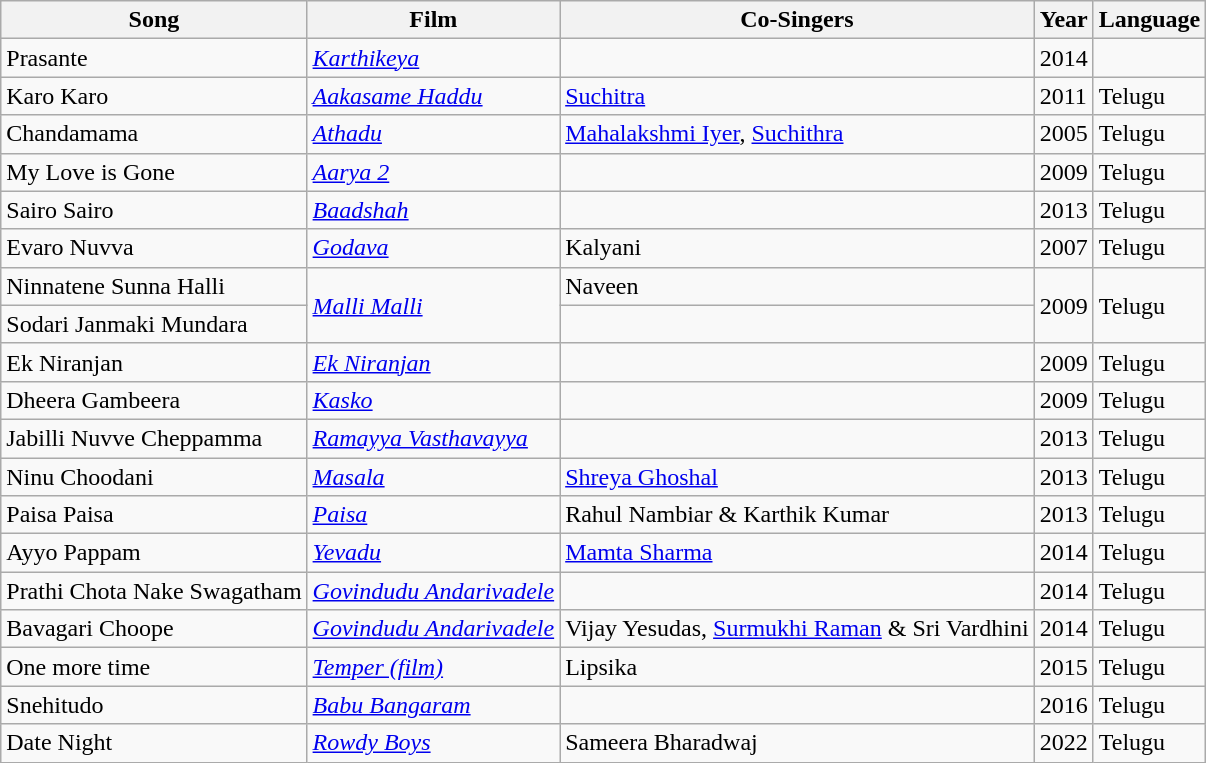<table class="wikitable sortable">
<tr>
<th>Song</th>
<th>Film</th>
<th>Co-Singers</th>
<th>Year</th>
<th>Language</th>
</tr>
<tr>
<td>Prasante</td>
<td><a href='#'><em>Karthikeya</em></a></td>
<td></td>
<td>2014</td>
<td></td>
</tr>
<tr>
<td>Karo Karo</td>
<td><em><a href='#'>Aakasame Haddu</a></em></td>
<td><a href='#'>Suchitra</a></td>
<td>2011</td>
<td>Telugu</td>
</tr>
<tr>
<td>Chandamama</td>
<td><em><a href='#'>Athadu</a></em></td>
<td><a href='#'>Mahalakshmi Iyer</a>, <a href='#'>Suchithra</a></td>
<td>2005</td>
<td>Telugu</td>
</tr>
<tr>
<td>My Love is Gone</td>
<td><em><a href='#'>Aarya 2</a></em></td>
<td></td>
<td>2009</td>
<td>Telugu</td>
</tr>
<tr>
<td>Sairo Sairo</td>
<td><a href='#'><em>Baadshah</em></a></td>
<td></td>
<td>2013</td>
<td>Telugu</td>
</tr>
<tr>
<td>Evaro Nuvva</td>
<td><em><a href='#'>Godava</a></em></td>
<td>Kalyani</td>
<td>2007</td>
<td>Telugu</td>
</tr>
<tr>
<td>Ninnatene Sunna Halli</td>
<td rowspan="2"><em><a href='#'>Malli Malli</a></em></td>
<td>Naveen</td>
<td rowspan="2">2009</td>
<td rowspan="2">Telugu</td>
</tr>
<tr>
<td>Sodari Janmaki Mundara</td>
<td></td>
</tr>
<tr>
<td>Ek Niranjan</td>
<td><em><a href='#'>Ek Niranjan</a></em></td>
<td></td>
<td>2009</td>
<td>Telugu</td>
</tr>
<tr>
<td>Dheera Gambeera</td>
<td><em><a href='#'>Kasko</a></em></td>
<td></td>
<td>2009</td>
<td>Telugu</td>
</tr>
<tr>
<td>Jabilli Nuvve Cheppamma</td>
<td><em><a href='#'>Ramayya Vasthavayya</a></em></td>
<td></td>
<td>2013</td>
<td>Telugu</td>
</tr>
<tr>
<td>Ninu Choodani</td>
<td><a href='#'><em>Masala</em></a></td>
<td><a href='#'>Shreya Ghoshal</a></td>
<td>2013</td>
<td>Telugu</td>
</tr>
<tr>
<td>Paisa Paisa</td>
<td><a href='#'><em>Paisa</em></a></td>
<td>Rahul Nambiar & Karthik Kumar</td>
<td>2013</td>
<td>Telugu</td>
</tr>
<tr>
<td>Ayyo Pappam</td>
<td><em><a href='#'>Yevadu</a></em></td>
<td><a href='#'>Mamta Sharma</a></td>
<td>2014</td>
<td>Telugu</td>
</tr>
<tr>
<td>Prathi Chota Nake Swagatham</td>
<td><em><a href='#'>Govindudu Andarivadele</a></em></td>
<td></td>
<td>2014</td>
<td>Telugu</td>
</tr>
<tr>
<td>Bavagari Choope</td>
<td><em><a href='#'>Govindudu Andarivadele</a></em></td>
<td>Vijay Yesudas, <a href='#'>Surmukhi Raman</a> & Sri Vardhini</td>
<td>2014</td>
<td>Telugu</td>
</tr>
<tr>
<td>One more time</td>
<td><em><a href='#'>Temper (film)</a></em></td>
<td>Lipsika</td>
<td>2015</td>
<td>Telugu</td>
</tr>
<tr>
<td>Snehitudo</td>
<td><em><a href='#'>Babu Bangaram</a></em></td>
<td></td>
<td>2016</td>
<td>Telugu</td>
</tr>
<tr>
<td>Date Night</td>
<td><em><a href='#'>Rowdy Boys</a></em></td>
<td>Sameera Bharadwaj</td>
<td>2022</td>
<td>Telugu</td>
</tr>
</table>
